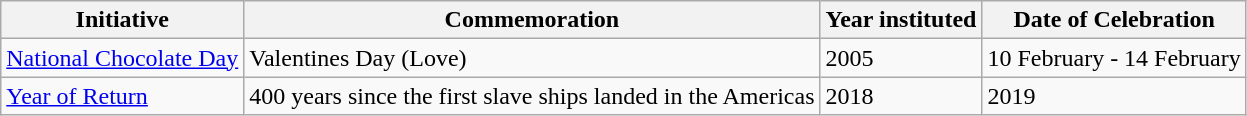<table class="wikitable">
<tr>
<th>Initiative</th>
<th>Commemoration</th>
<th>Year instituted</th>
<th>Date of Celebration</th>
</tr>
<tr>
<td><a href='#'>National Chocolate Day</a></td>
<td>Valentines Day (Love)</td>
<td>2005</td>
<td>10 February - 14 February</td>
</tr>
<tr>
<td><a href='#'>Year of Return</a></td>
<td>400 years since the first slave ships landed in the Americas</td>
<td>2018</td>
<td>2019</td>
</tr>
</table>
